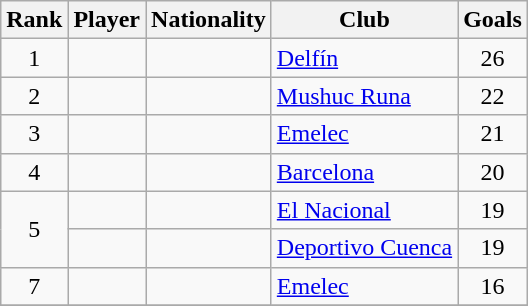<table class="wikitable sortable" border="1">
<tr>
<th>Rank</th>
<th>Player</th>
<th>Nationality</th>
<th>Club</th>
<th>Goals</th>
</tr>
<tr>
<td align=center>1</td>
<td></td>
<td></td>
<td><a href='#'>Delfín</a></td>
<td align=center>26</td>
</tr>
<tr>
<td align=center>2</td>
<td></td>
<td></td>
<td><a href='#'>Mushuc Runa</a></td>
<td align=center>22</td>
</tr>
<tr>
<td align=center>3</td>
<td></td>
<td></td>
<td><a href='#'>Emelec</a></td>
<td align=center>21</td>
</tr>
<tr>
<td align=center>4</td>
<td></td>
<td></td>
<td><a href='#'>Barcelona</a></td>
<td align=center>20</td>
</tr>
<tr>
<td rowspan=2 align=center>5</td>
<td></td>
<td></td>
<td><a href='#'>El Nacional</a></td>
<td align=center>19</td>
</tr>
<tr>
<td></td>
<td></td>
<td><a href='#'>Deportivo Cuenca</a></td>
<td align=center>19</td>
</tr>
<tr>
<td align=center>7</td>
<td></td>
<td></td>
<td><a href='#'>Emelec</a></td>
<td align=center>16</td>
</tr>
<tr>
</tr>
</table>
